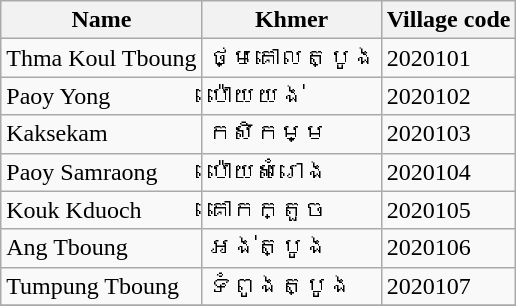<table class="wikitable sortable">
<tr>
<th>Name</th>
<th>Khmer</th>
<th>Village code</th>
</tr>
<tr>
<td>Thma Koul Tboung</td>
<td>ថ្មគោលត្បូង</td>
<td>2020101</td>
</tr>
<tr>
<td>Paoy Yong</td>
<td>ប៉ោយយង់</td>
<td>2020102</td>
</tr>
<tr>
<td>Kaksekam</td>
<td>កសិកម្ម</td>
<td>2020103</td>
</tr>
<tr>
<td>Paoy Samraong</td>
<td>ប៉ោយសំរោង</td>
<td>2020104</td>
</tr>
<tr>
<td>Kouk Kduoch</td>
<td>គោកក្តួច</td>
<td>2020105</td>
</tr>
<tr>
<td>Ang Tboung</td>
<td>អង់ត្បូង</td>
<td>2020106</td>
</tr>
<tr>
<td>Tumpung Tboung</td>
<td>ទំពូងត្បូង</td>
<td>2020107</td>
</tr>
<tr>
</tr>
</table>
